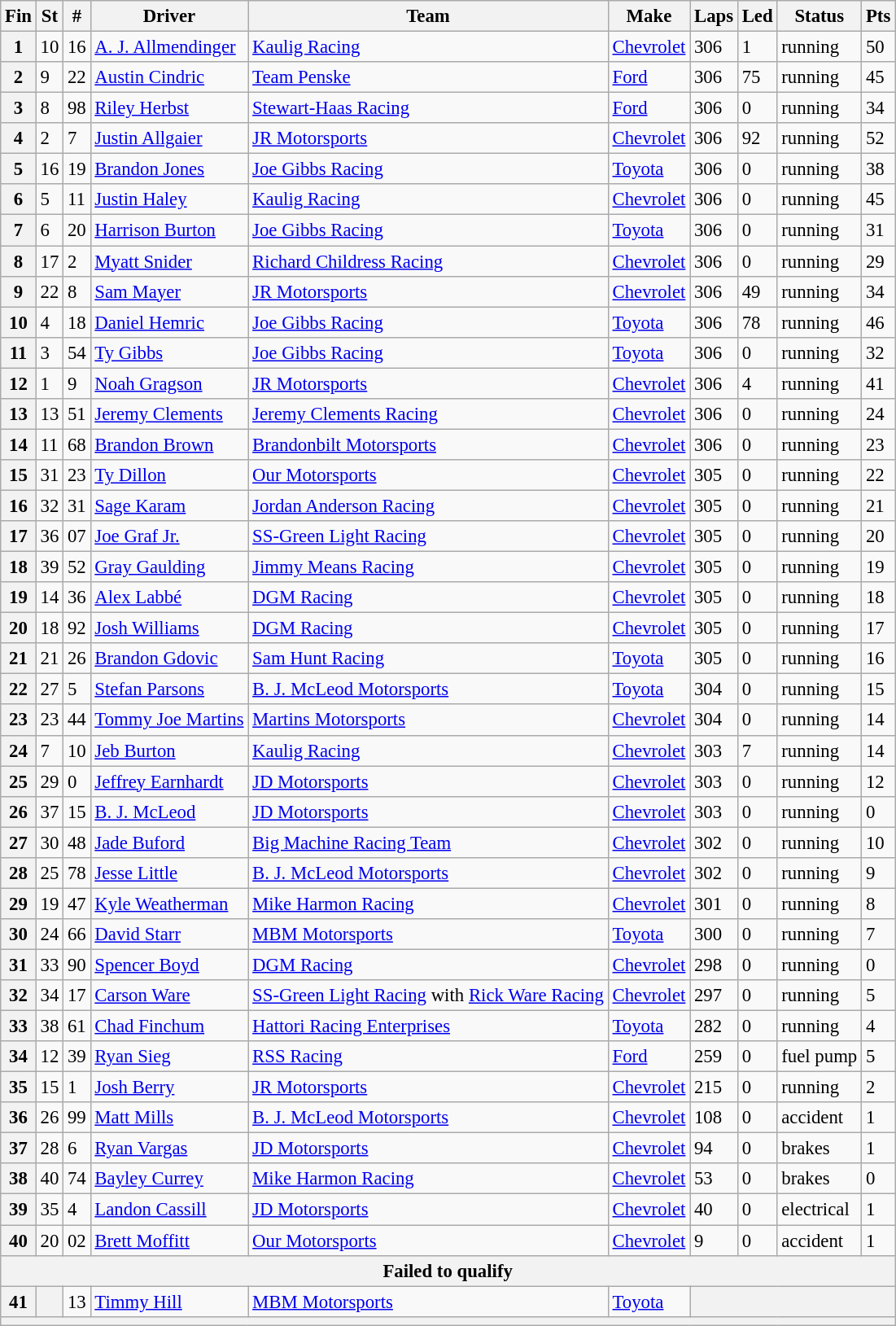<table class="wikitable" style="font-size:95%">
<tr>
<th>Fin</th>
<th>St</th>
<th>#</th>
<th>Driver</th>
<th>Team</th>
<th>Make</th>
<th>Laps</th>
<th>Led</th>
<th>Status</th>
<th>Pts</th>
</tr>
<tr>
<th>1</th>
<td>10</td>
<td>16</td>
<td><a href='#'>A. J. Allmendinger</a></td>
<td><a href='#'>Kaulig Racing</a></td>
<td><a href='#'>Chevrolet</a></td>
<td>306</td>
<td>1</td>
<td>running</td>
<td>50</td>
</tr>
<tr>
<th>2</th>
<td>9</td>
<td>22</td>
<td><a href='#'>Austin Cindric</a></td>
<td><a href='#'>Team Penske</a></td>
<td><a href='#'>Ford</a></td>
<td>306</td>
<td>75</td>
<td>running</td>
<td>45</td>
</tr>
<tr>
<th>3</th>
<td>8</td>
<td>98</td>
<td><a href='#'>Riley Herbst</a></td>
<td><a href='#'>Stewart-Haas Racing</a></td>
<td><a href='#'>Ford</a></td>
<td>306</td>
<td>0</td>
<td>running</td>
<td>34</td>
</tr>
<tr>
<th>4</th>
<td>2</td>
<td>7</td>
<td><a href='#'>Justin Allgaier</a></td>
<td><a href='#'>JR Motorsports</a></td>
<td><a href='#'>Chevrolet</a></td>
<td>306</td>
<td>92</td>
<td>running</td>
<td>52</td>
</tr>
<tr>
<th>5</th>
<td>16</td>
<td>19</td>
<td><a href='#'>Brandon Jones</a></td>
<td><a href='#'>Joe Gibbs Racing</a></td>
<td><a href='#'>Toyota</a></td>
<td>306</td>
<td>0</td>
<td>running</td>
<td>38</td>
</tr>
<tr>
<th>6</th>
<td>5</td>
<td>11</td>
<td><a href='#'>Justin Haley</a></td>
<td><a href='#'>Kaulig Racing</a></td>
<td><a href='#'>Chevrolet</a></td>
<td>306</td>
<td>0</td>
<td>running</td>
<td>45</td>
</tr>
<tr>
<th>7</th>
<td>6</td>
<td>20</td>
<td><a href='#'>Harrison Burton</a></td>
<td><a href='#'>Joe Gibbs Racing</a></td>
<td><a href='#'>Toyota</a></td>
<td>306</td>
<td>0</td>
<td>running</td>
<td>31</td>
</tr>
<tr>
<th>8</th>
<td>17</td>
<td>2</td>
<td><a href='#'>Myatt Snider</a></td>
<td><a href='#'>Richard Childress Racing</a></td>
<td><a href='#'>Chevrolet</a></td>
<td>306</td>
<td>0</td>
<td>running</td>
<td>29</td>
</tr>
<tr>
<th>9</th>
<td>22</td>
<td>8</td>
<td><a href='#'>Sam Mayer</a></td>
<td><a href='#'>JR Motorsports</a></td>
<td><a href='#'>Chevrolet</a></td>
<td>306</td>
<td>49</td>
<td>running</td>
<td>34</td>
</tr>
<tr>
<th>10</th>
<td>4</td>
<td>18</td>
<td><a href='#'>Daniel Hemric</a></td>
<td><a href='#'>Joe Gibbs Racing</a></td>
<td><a href='#'>Toyota</a></td>
<td>306</td>
<td>78</td>
<td>running</td>
<td>46</td>
</tr>
<tr>
<th>11</th>
<td>3</td>
<td>54</td>
<td><a href='#'>Ty Gibbs</a></td>
<td><a href='#'>Joe Gibbs Racing</a></td>
<td><a href='#'>Toyota</a></td>
<td>306</td>
<td>0</td>
<td>running</td>
<td>32</td>
</tr>
<tr>
<th>12</th>
<td>1</td>
<td>9</td>
<td><a href='#'>Noah Gragson</a></td>
<td><a href='#'>JR Motorsports</a></td>
<td><a href='#'>Chevrolet</a></td>
<td>306</td>
<td>4</td>
<td>running</td>
<td>41</td>
</tr>
<tr>
<th>13</th>
<td>13</td>
<td>51</td>
<td><a href='#'>Jeremy Clements</a></td>
<td><a href='#'>Jeremy Clements Racing</a></td>
<td><a href='#'>Chevrolet</a></td>
<td>306</td>
<td>0</td>
<td>running</td>
<td>24</td>
</tr>
<tr>
<th>14</th>
<td>11</td>
<td>68</td>
<td><a href='#'>Brandon Brown</a></td>
<td><a href='#'>Brandonbilt Motorsports</a></td>
<td><a href='#'>Chevrolet</a></td>
<td>306</td>
<td>0</td>
<td>running</td>
<td>23</td>
</tr>
<tr>
<th>15</th>
<td>31</td>
<td>23</td>
<td><a href='#'>Ty Dillon</a></td>
<td><a href='#'>Our Motorsports</a></td>
<td><a href='#'>Chevrolet</a></td>
<td>305</td>
<td>0</td>
<td>running</td>
<td>22</td>
</tr>
<tr>
<th>16</th>
<td>32</td>
<td>31</td>
<td><a href='#'>Sage Karam</a></td>
<td><a href='#'>Jordan Anderson Racing</a></td>
<td><a href='#'>Chevrolet</a></td>
<td>305</td>
<td>0</td>
<td>running</td>
<td>21</td>
</tr>
<tr>
<th>17</th>
<td>36</td>
<td>07</td>
<td><a href='#'>Joe Graf Jr.</a></td>
<td><a href='#'>SS-Green Light Racing</a></td>
<td><a href='#'>Chevrolet</a></td>
<td>305</td>
<td>0</td>
<td>running</td>
<td>20</td>
</tr>
<tr>
<th>18</th>
<td>39</td>
<td>52</td>
<td><a href='#'>Gray Gaulding</a></td>
<td><a href='#'>Jimmy Means Racing</a></td>
<td><a href='#'>Chevrolet</a></td>
<td>305</td>
<td>0</td>
<td>running</td>
<td>19</td>
</tr>
<tr>
<th>19</th>
<td>14</td>
<td>36</td>
<td><a href='#'>Alex Labbé</a></td>
<td><a href='#'>DGM Racing</a></td>
<td><a href='#'>Chevrolet</a></td>
<td>305</td>
<td>0</td>
<td>running</td>
<td>18</td>
</tr>
<tr>
<th>20</th>
<td>18</td>
<td>92</td>
<td><a href='#'>Josh Williams</a></td>
<td><a href='#'>DGM Racing</a></td>
<td><a href='#'>Chevrolet</a></td>
<td>305</td>
<td>0</td>
<td>running</td>
<td>17</td>
</tr>
<tr>
<th>21</th>
<td>21</td>
<td>26</td>
<td><a href='#'>Brandon Gdovic</a></td>
<td><a href='#'>Sam Hunt Racing</a></td>
<td><a href='#'>Toyota</a></td>
<td>305</td>
<td>0</td>
<td>running</td>
<td>16</td>
</tr>
<tr>
<th>22</th>
<td>27</td>
<td>5</td>
<td><a href='#'>Stefan Parsons</a></td>
<td><a href='#'>B. J. McLeod Motorsports</a></td>
<td><a href='#'>Toyota</a></td>
<td>304</td>
<td>0</td>
<td>running</td>
<td>15</td>
</tr>
<tr>
<th>23</th>
<td>23</td>
<td>44</td>
<td><a href='#'>Tommy Joe Martins</a></td>
<td><a href='#'>Martins Motorsports</a></td>
<td><a href='#'>Chevrolet</a></td>
<td>304</td>
<td>0</td>
<td>running</td>
<td>14</td>
</tr>
<tr>
<th>24</th>
<td>7</td>
<td>10</td>
<td><a href='#'>Jeb Burton</a></td>
<td><a href='#'>Kaulig Racing</a></td>
<td><a href='#'>Chevrolet</a></td>
<td>303</td>
<td>7</td>
<td>running</td>
<td>14</td>
</tr>
<tr>
<th>25</th>
<td>29</td>
<td>0</td>
<td><a href='#'>Jeffrey Earnhardt</a></td>
<td><a href='#'>JD Motorsports</a></td>
<td><a href='#'>Chevrolet</a></td>
<td>303</td>
<td>0</td>
<td>running</td>
<td>12</td>
</tr>
<tr>
<th>26</th>
<td>37</td>
<td>15</td>
<td><a href='#'>B. J. McLeod</a></td>
<td><a href='#'>JD Motorsports</a></td>
<td><a href='#'>Chevrolet</a></td>
<td>303</td>
<td>0</td>
<td>running</td>
<td>0</td>
</tr>
<tr>
<th>27</th>
<td>30</td>
<td>48</td>
<td><a href='#'>Jade Buford</a></td>
<td><a href='#'>Big Machine Racing Team</a></td>
<td><a href='#'>Chevrolet</a></td>
<td>302</td>
<td>0</td>
<td>running</td>
<td>10</td>
</tr>
<tr>
<th>28</th>
<td>25</td>
<td>78</td>
<td><a href='#'>Jesse Little</a></td>
<td><a href='#'>B. J. McLeod Motorsports</a></td>
<td><a href='#'>Chevrolet</a></td>
<td>302</td>
<td>0</td>
<td>running</td>
<td>9</td>
</tr>
<tr>
<th>29</th>
<td>19</td>
<td>47</td>
<td><a href='#'>Kyle Weatherman</a></td>
<td><a href='#'>Mike Harmon Racing</a></td>
<td><a href='#'>Chevrolet</a></td>
<td>301</td>
<td>0</td>
<td>running</td>
<td>8</td>
</tr>
<tr>
<th>30</th>
<td>24</td>
<td>66</td>
<td><a href='#'>David Starr</a></td>
<td><a href='#'>MBM Motorsports</a></td>
<td><a href='#'>Toyota</a></td>
<td>300</td>
<td>0</td>
<td>running</td>
<td>7</td>
</tr>
<tr>
<th>31</th>
<td>33</td>
<td>90</td>
<td><a href='#'>Spencer Boyd</a></td>
<td><a href='#'>DGM Racing</a></td>
<td><a href='#'>Chevrolet</a></td>
<td>298</td>
<td>0</td>
<td>running</td>
<td>0</td>
</tr>
<tr>
<th>32</th>
<td>34</td>
<td>17</td>
<td><a href='#'>Carson Ware</a></td>
<td><a href='#'>SS-Green Light Racing</a> with <a href='#'>Rick Ware Racing</a></td>
<td><a href='#'>Chevrolet</a></td>
<td>297</td>
<td>0</td>
<td>running</td>
<td>5</td>
</tr>
<tr>
<th>33</th>
<td>38</td>
<td>61</td>
<td><a href='#'>Chad Finchum</a></td>
<td><a href='#'>Hattori Racing Enterprises</a></td>
<td><a href='#'>Toyota</a></td>
<td>282</td>
<td>0</td>
<td>running</td>
<td>4</td>
</tr>
<tr>
<th>34</th>
<td>12</td>
<td>39</td>
<td><a href='#'>Ryan Sieg</a></td>
<td><a href='#'>RSS Racing</a></td>
<td><a href='#'>Ford</a></td>
<td>259</td>
<td>0</td>
<td>fuel pump</td>
<td>5</td>
</tr>
<tr>
<th>35</th>
<td>15</td>
<td>1</td>
<td><a href='#'>Josh Berry</a></td>
<td><a href='#'>JR Motorsports</a></td>
<td><a href='#'>Chevrolet</a></td>
<td>215</td>
<td>0</td>
<td>running</td>
<td>2</td>
</tr>
<tr>
<th>36</th>
<td>26</td>
<td>99</td>
<td><a href='#'>Matt Mills</a></td>
<td><a href='#'>B. J. McLeod Motorsports</a></td>
<td><a href='#'>Chevrolet</a></td>
<td>108</td>
<td>0</td>
<td>accident</td>
<td>1</td>
</tr>
<tr>
<th>37</th>
<td>28</td>
<td>6</td>
<td><a href='#'>Ryan Vargas</a></td>
<td><a href='#'>JD Motorsports</a></td>
<td><a href='#'>Chevrolet</a></td>
<td>94</td>
<td>0</td>
<td>brakes</td>
<td>1</td>
</tr>
<tr>
<th>38</th>
<td>40</td>
<td>74</td>
<td><a href='#'>Bayley Currey</a></td>
<td><a href='#'>Mike Harmon Racing</a></td>
<td><a href='#'>Chevrolet</a></td>
<td>53</td>
<td>0</td>
<td>brakes</td>
<td>0</td>
</tr>
<tr>
<th>39</th>
<td>35</td>
<td>4</td>
<td><a href='#'>Landon Cassill</a></td>
<td><a href='#'>JD Motorsports</a></td>
<td><a href='#'>Chevrolet</a></td>
<td>40</td>
<td>0</td>
<td>electrical</td>
<td>1</td>
</tr>
<tr>
<th>40</th>
<td>20</td>
<td>02</td>
<td><a href='#'>Brett Moffitt</a></td>
<td><a href='#'>Our Motorsports</a></td>
<td><a href='#'>Chevrolet</a></td>
<td>9</td>
<td>0</td>
<td>accident</td>
<td>1</td>
</tr>
<tr>
<th colspan="10">Failed to qualify</th>
</tr>
<tr>
<th>41</th>
<th></th>
<td>13</td>
<td><a href='#'>Timmy Hill</a></td>
<td><a href='#'>MBM Motorsports</a></td>
<td><a href='#'>Toyota</a></td>
<th colspan="4"></th>
</tr>
<tr>
<th colspan="10"></th>
</tr>
</table>
